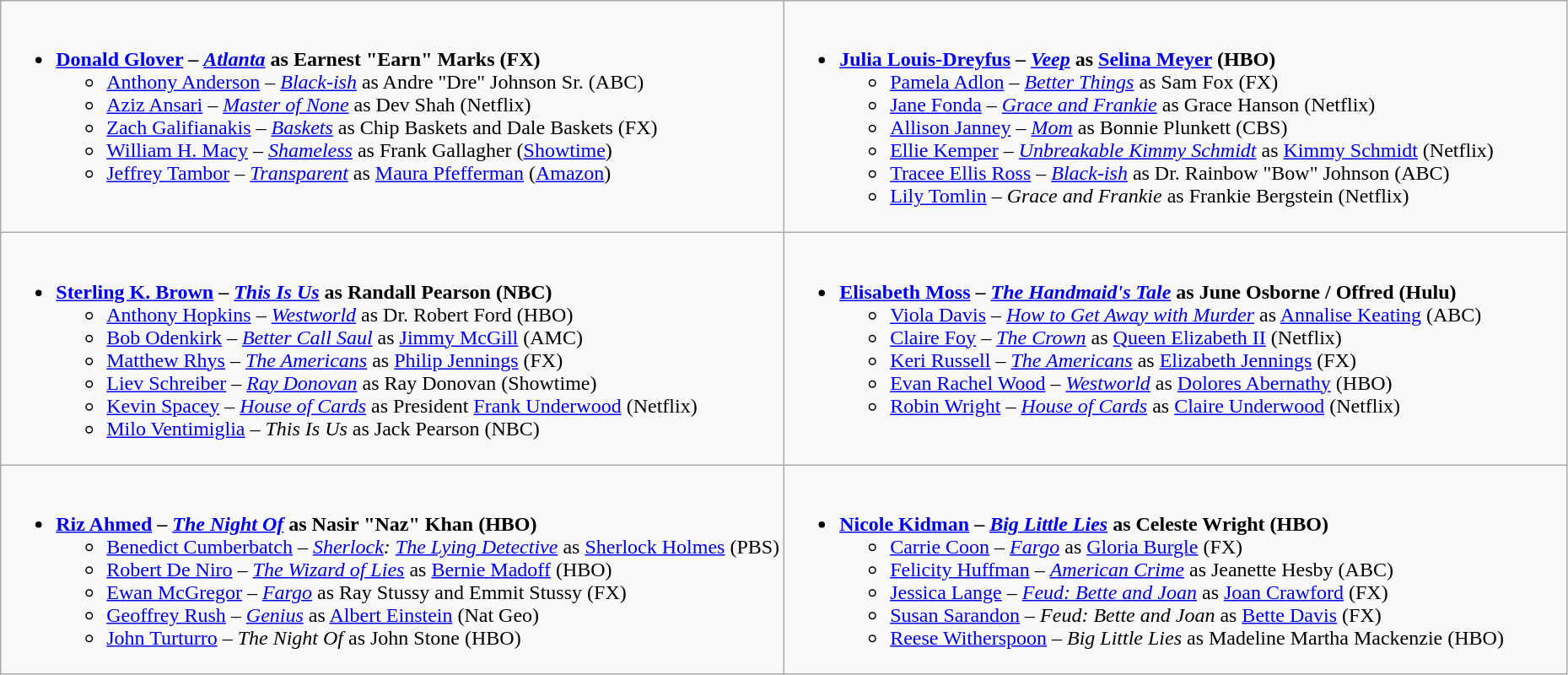<table class="wikitable">
<tr>
<td style="vertical-align:top;" width="50%"><br><ul><li><strong><a href='#'>Donald Glover</a> – <em><a href='#'>Atlanta</a></em> as Earnest "Earn" Marks (FX)</strong><ul><li><a href='#'>Anthony Anderson</a> – <em><a href='#'>Black-ish</a></em> as Andre "Dre" Johnson Sr. (ABC)</li><li><a href='#'>Aziz Ansari</a> – <em><a href='#'>Master of None</a></em> as Dev Shah (Netflix)</li><li><a href='#'>Zach Galifianakis</a> – <em><a href='#'>Baskets</a></em> as Chip Baskets and Dale Baskets (FX)</li><li><a href='#'>William H. Macy</a> – <em><a href='#'>Shameless</a></em> as Frank Gallagher (<a href='#'>Showtime</a>)</li><li><a href='#'>Jeffrey Tambor</a> – <em><a href='#'>Transparent</a></em> as <a href='#'>Maura Pfefferman</a> (<a href='#'>Amazon</a>)</li></ul></li></ul></td>
<td style="vertical-align:top;" width="50%"><br><ul><li><strong><a href='#'>Julia Louis-Dreyfus</a> – <em><a href='#'>Veep</a></em> as <a href='#'>Selina Meyer</a> (HBO)</strong><ul><li><a href='#'>Pamela Adlon</a> – <em><a href='#'>Better Things</a></em> as Sam Fox (FX)</li><li><a href='#'>Jane Fonda</a> – <em><a href='#'>Grace and Frankie</a></em> as Grace Hanson (Netflix)</li><li><a href='#'>Allison Janney</a> – <em><a href='#'>Mom</a></em> as Bonnie Plunkett (CBS)</li><li><a href='#'>Ellie Kemper</a> – <em><a href='#'>Unbreakable Kimmy Schmidt</a></em> as <a href='#'>Kimmy Schmidt</a> (Netflix)</li><li><a href='#'>Tracee Ellis Ross</a> – <em><a href='#'>Black-ish</a></em> as Dr. Rainbow "Bow" Johnson (ABC)</li><li><a href='#'>Lily Tomlin</a> – <em>Grace and Frankie</em> as Frankie Bergstein (Netflix)</li></ul></li></ul></td>
</tr>
<tr>
<td style="vertical-align:top;" width="50%"><br><ul><li><strong><a href='#'>Sterling K. Brown</a> – <em><a href='#'>This Is Us</a></em> as Randall Pearson (NBC)</strong><ul><li><a href='#'>Anthony Hopkins</a> – <em><a href='#'>Westworld</a></em> as Dr. Robert Ford (HBO)</li><li><a href='#'>Bob Odenkirk</a> – <em><a href='#'>Better Call Saul</a></em> as <a href='#'>Jimmy McGill</a> (AMC)</li><li><a href='#'>Matthew Rhys</a> – <em><a href='#'>The Americans</a></em> as <a href='#'>Philip Jennings</a> (FX)</li><li><a href='#'>Liev Schreiber</a> – <em><a href='#'>Ray Donovan</a></em> as Ray Donovan (Showtime)</li><li><a href='#'>Kevin Spacey</a> – <em><a href='#'>House of Cards</a></em> as President <a href='#'>Frank Underwood</a> (Netflix)</li><li><a href='#'>Milo Ventimiglia</a> – <em>This Is Us</em> as Jack Pearson (NBC)</li></ul></li></ul></td>
<td style="vertical-align:top;" width="50%"><br><ul><li><strong><a href='#'>Elisabeth Moss</a> – <em><a href='#'>The Handmaid's Tale</a></em> as June Osborne / Offred (Hulu)</strong><ul><li><a href='#'>Viola Davis</a> – <em><a href='#'>How to Get Away with Murder</a></em> as <a href='#'>Annalise Keating</a> (ABC)</li><li><a href='#'>Claire Foy</a> – <em><a href='#'>The Crown</a></em> as <a href='#'>Queen Elizabeth II</a> (Netflix)</li><li><a href='#'>Keri Russell</a> – <em><a href='#'>The Americans</a></em> as <a href='#'>Elizabeth Jennings</a> (FX)</li><li><a href='#'>Evan Rachel Wood</a> – <em><a href='#'>Westworld</a></em> as <a href='#'>Dolores Abernathy</a> (HBO)</li><li><a href='#'>Robin Wright</a> – <em><a href='#'>House of Cards</a></em> as <a href='#'>Claire Underwood</a> (Netflix)</li></ul></li></ul></td>
</tr>
<tr>
<td style="vertical-align:top;" width="50%"><br><ul><li><strong><a href='#'>Riz Ahmed</a> – <em><a href='#'>The Night Of</a></em> as Nasir "Naz" Khan (HBO)</strong><ul><li><a href='#'>Benedict Cumberbatch</a> – <em><a href='#'>Sherlock</a>: <a href='#'>The Lying Detective</a></em> as <a href='#'>Sherlock Holmes</a> (PBS)</li><li><a href='#'>Robert De Niro</a> – <em><a href='#'>The Wizard of Lies</a></em> as <a href='#'>Bernie Madoff</a> (HBO)</li><li><a href='#'>Ewan McGregor</a> – <em><a href='#'>Fargo</a></em> as Ray Stussy and Emmit Stussy (FX)</li><li><a href='#'>Geoffrey Rush</a> – <em><a href='#'>Genius</a></em> as <a href='#'>Albert Einstein</a> (Nat Geo)</li><li><a href='#'>John Turturro</a> – <em>The Night Of</em> as John Stone (HBO)</li></ul></li></ul></td>
<td style="vertical-align:top;" width="50%"><br><ul><li><strong><a href='#'>Nicole Kidman</a> – <em><a href='#'>Big Little Lies</a></em> as Celeste Wright (HBO)</strong><ul><li><a href='#'>Carrie Coon</a> – <em><a href='#'>Fargo</a></em> as <a href='#'>Gloria Burgle</a> (FX)</li><li><a href='#'>Felicity Huffman</a> – <em><a href='#'>American Crime</a></em> as Jeanette Hesby (ABC)</li><li><a href='#'>Jessica Lange</a> – <em><a href='#'>Feud: Bette and Joan</a></em> as <a href='#'>Joan Crawford</a> (FX)</li><li><a href='#'>Susan Sarandon</a> – <em>Feud: Bette and Joan</em> as <a href='#'>Bette Davis</a> (FX)</li><li><a href='#'>Reese Witherspoon</a> – <em>Big Little Lies</em> as Madeline Martha Mackenzie (HBO)</li></ul></li></ul></td>
</tr>
</table>
